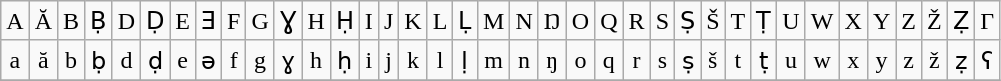<table class="wikitable" style="text-align:center">
<tr>
<td>A</td>
<td>Ă</td>
<td>B</td>
<td>Ḅ</td>
<td>D</td>
<td>Ḍ</td>
<td>E</td>
<td>Ǝ</td>
<td>F</td>
<td>G</td>
<td>Ɣ</td>
<td>H</td>
<td>Ḥ</td>
<td>I</td>
<td>J</td>
<td>K</td>
<td>L</td>
<td>Ḷ</td>
<td>M</td>
<td>N</td>
<td>Ŋ</td>
<td>O</td>
<td>Q</td>
<td>R</td>
<td>S</td>
<td>Ṣ</td>
<td>Š</td>
<td>T</td>
<td>Ṭ</td>
<td>U</td>
<td>W</td>
<td>X</td>
<td>Y</td>
<td>Z</td>
<td>Ž</td>
<td>Ẓ</td>
<td>Γ</td>
</tr>
<tr>
<td>a</td>
<td>ă</td>
<td>b</td>
<td>ḅ</td>
<td>d</td>
<td>ḍ</td>
<td>e</td>
<td>ǝ</td>
<td>f</td>
<td>g</td>
<td>ɣ</td>
<td>h</td>
<td>ḥ</td>
<td>i</td>
<td>j</td>
<td>k</td>
<td>l</td>
<td>ḷ</td>
<td>m</td>
<td>n</td>
<td>ŋ</td>
<td>o</td>
<td>q</td>
<td>r</td>
<td>s</td>
<td>ṣ</td>
<td>š</td>
<td>t</td>
<td>ṭ</td>
<td>u</td>
<td>w</td>
<td>x</td>
<td>y</td>
<td>z</td>
<td>ž</td>
<td>ẓ</td>
<td>ʕ</td>
</tr>
<tr>
</tr>
</table>
